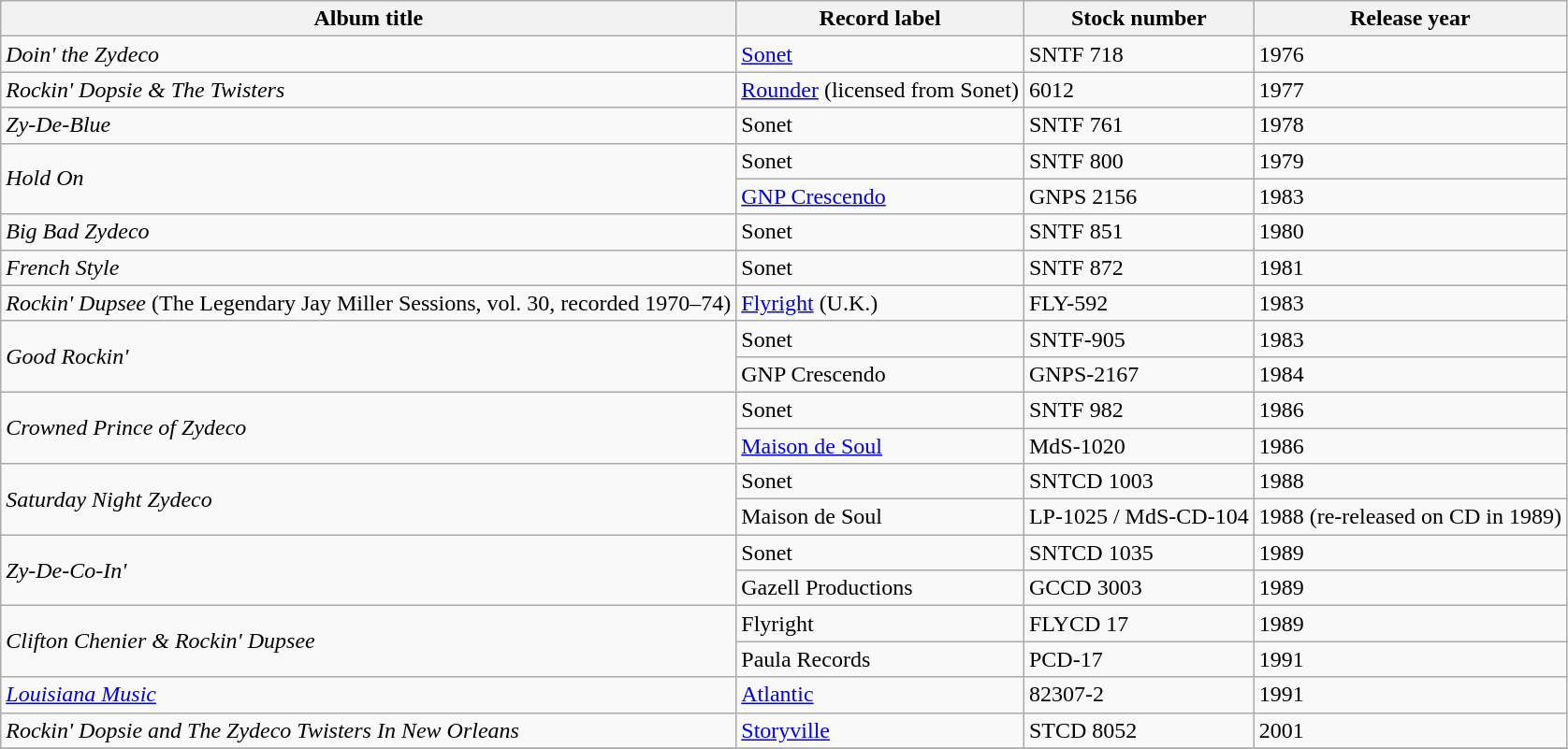<table class="wikitable sortable">
<tr>
<th scope="col">Album title</th>
<th scope="col">Record label</th>
<th scope="col">Stock number</th>
<th scope="col">Release year</th>
</tr>
<tr>
<td><em>Doin' the Zydeco</em></td>
<td><a href='#'>Sonet</a></td>
<td>SNTF 718</td>
<td>1976</td>
</tr>
<tr>
<td><em>Rockin' Dopsie & The Twisters</em></td>
<td><a href='#'>Rounder</a> (licensed from Sonet)</td>
<td>6012</td>
<td>1977</td>
</tr>
<tr>
<td><em>Zy-De-Blue</em></td>
<td>Sonet</td>
<td>SNTF 761</td>
<td>1978</td>
</tr>
<tr>
<td rowspan="2"><em>Hold On</em></td>
<td>Sonet</td>
<td>SNTF 800</td>
<td>1979</td>
</tr>
<tr>
<td><a href='#'>GNP Crescendo</a></td>
<td>GNPS 2156</td>
<td>1983</td>
</tr>
<tr>
<td><em>Big Bad Zydeco</em></td>
<td>Sonet</td>
<td>SNTF 851</td>
<td>1980</td>
</tr>
<tr>
<td><em>French Style</em></td>
<td>Sonet</td>
<td>SNTF 872</td>
<td>1981</td>
</tr>
<tr>
<td><em>Rockin' Dupsee</em> (The Legendary Jay Miller Sessions, vol. 30, recorded 1970–74)</td>
<td><a href='#'>Flyright</a> (U.K.)</td>
<td>FLY-592</td>
<td>1983</td>
</tr>
<tr>
<td rowspan="2"><em>Good Rockin' </em></td>
<td>Sonet</td>
<td>SNTF-905</td>
<td>1983</td>
</tr>
<tr>
<td>GNP Crescendo</td>
<td>GNPS-2167</td>
<td>1984</td>
</tr>
<tr>
<td rowspan="2"><em>Crowned Prince of Zydeco</em></td>
<td>Sonet</td>
<td>SNTF 982</td>
<td>1986</td>
</tr>
<tr>
<td><a href='#'>Maison de Soul</a></td>
<td>MdS-1020</td>
<td>1986</td>
</tr>
<tr>
<td rowspan="2"><em>Saturday Night Zydeco</em></td>
<td>Sonet</td>
<td>SNTCD 1003</td>
<td>1988</td>
</tr>
<tr>
<td>Maison de Soul</td>
<td>LP-1025 / MdS-CD-104</td>
<td>1988 (re-released on CD in 1989)</td>
</tr>
<tr>
<td rowspan="2"><em>Zy-De-Co-In' </em></td>
<td>Sonet</td>
<td>SNTCD 1035</td>
<td>1989</td>
</tr>
<tr>
<td>Gazell Productions</td>
<td>GCCD 3003</td>
<td>1989</td>
</tr>
<tr>
<td rowspan="2"><em>Clifton Chenier & Rockin' Dupsee</em></td>
<td>Flyright</td>
<td>FLYCD 17</td>
<td>1989</td>
</tr>
<tr>
<td>Paula Records</td>
<td>PCD-17</td>
<td>1991</td>
</tr>
<tr>
<td><em><a href='#'>Louisiana Music</a></em></td>
<td><a href='#'>Atlantic</a></td>
<td>82307-2</td>
<td>1991</td>
</tr>
<tr>
<td><em>Rockin' Dopsie and The Zydeco Twisters In New Orleans</em></td>
<td><a href='#'>Storyville</a></td>
<td>STCD 8052</td>
<td>2001</td>
</tr>
<tr>
</tr>
</table>
